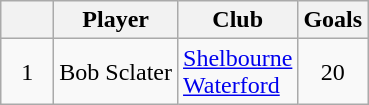<table class="wikitable" border="1">
<tr>
<th width="28"></th>
<th>Player</th>
<th>Club</th>
<th>Goals</th>
</tr>
<tr>
<td align="center">1</td>
<td>Bob Sclater</td>
<td><a href='#'>Shelbourne</a><br><a href='#'>Waterford</a></td>
<td align="center">20</td>
</tr>
</table>
